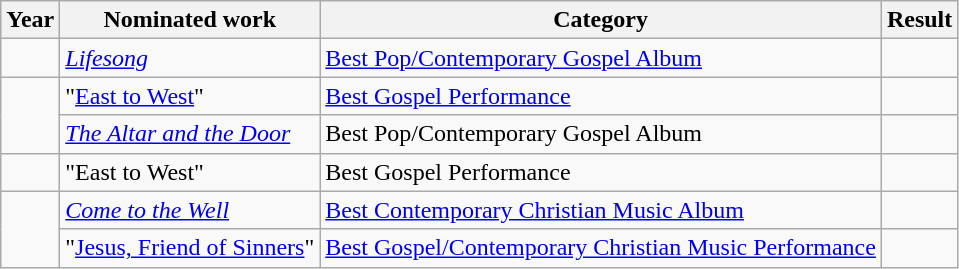<table class="wikitable">
<tr>
<th scope=col>Year</th>
<th scope=col>Nominated work</th>
<th scope=col>Category</th>
<th scope=col>Result</th>
</tr>
<tr>
<td align="center"></td>
<td><em><a href='#'>Lifesong</a></em></td>
<td><a href='#'>Best Pop/Contemporary Gospel Album</a></td>
<td></td>
</tr>
<tr>
<td style="text-align:center;" rowspan="2"></td>
<td>"<a href='#'>East to West</a>"</td>
<td><a href='#'>Best Gospel Performance</a></td>
<td></td>
</tr>
<tr>
<td><em><a href='#'>The Altar and the Door</a></em></td>
<td>Best Pop/Contemporary Gospel Album</td>
<td></td>
</tr>
<tr>
<td align="center"></td>
<td>"East to West"</td>
<td>Best Gospel Performance</td>
<td></td>
</tr>
<tr>
<td style="text-align:center;" rowspan="2"></td>
<td><em><a href='#'>Come to the Well</a></em></td>
<td><a href='#'>Best Contemporary Christian Music Album</a></td>
<td></td>
</tr>
<tr>
<td>"<a href='#'>Jesus, Friend of Sinners</a>"</td>
<td><a href='#'>Best Gospel/Contemporary Christian Music Performance</a></td>
<td></td>
</tr>
</table>
